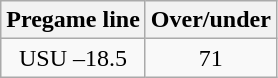<table class="wikitable">
<tr align="center">
<th style=>Pregame line</th>
<th style=>Over/under</th>
</tr>
<tr align="center">
<td>USU –18.5</td>
<td>71</td>
</tr>
</table>
